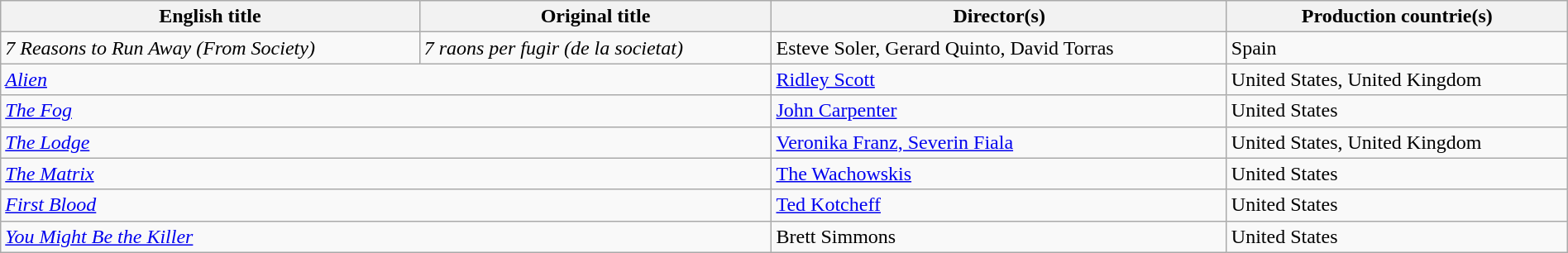<table class="sortable wikitable" style="width:100%; margin-bottom:4px" cellpadding="5">
<tr>
<th scope="col">English title</th>
<th scope="col">Original title</th>
<th scope="col">Director(s)</th>
<th scope="col">Production countrie(s)</th>
</tr>
<tr>
<td><em>7 Reasons to Run Away (From Society)</em></td>
<td><em>7 raons per fugir (de la societat)</em></td>
<td>Esteve Soler, Gerard Quinto, David Torras</td>
<td>Spain</td>
</tr>
<tr>
<td colspan="2"><em><a href='#'>Alien</a></em></td>
<td><a href='#'>Ridley Scott</a></td>
<td>United States, United Kingdom</td>
</tr>
<tr>
<td colspan="2"><em><a href='#'>The Fog</a></em></td>
<td><a href='#'>John Carpenter</a></td>
<td>United States</td>
</tr>
<tr>
<td colspan="2"><em><a href='#'>The Lodge</a></em></td>
<td><a href='#'>Veronika Franz, Severin Fiala</a></td>
<td>United States, United Kingdom</td>
</tr>
<tr>
<td colspan="2"><em><a href='#'>The Matrix</a></em></td>
<td><a href='#'>The Wachowskis</a></td>
<td>United States</td>
</tr>
<tr>
<td colspan="2"><em><a href='#'>First Blood</a></em></td>
<td><a href='#'>Ted Kotcheff</a></td>
<td>United States</td>
</tr>
<tr>
<td colspan="2"><em><a href='#'>You Might Be the Killer</a></em></td>
<td>Brett Simmons</td>
<td>United States</td>
</tr>
</table>
